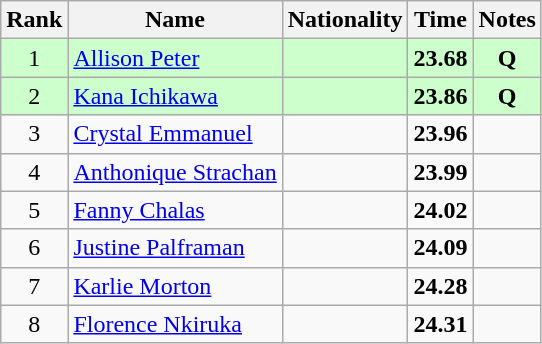<table class="wikitable sortable" style="text-align:center">
<tr>
<th>Rank</th>
<th>Name</th>
<th>Nationality</th>
<th>Time</th>
<th>Notes</th>
</tr>
<tr bgcolor=ccffcc>
<td>1</td>
<td align=left><a href='#'>Allison Peter</a></td>
<td align=left></td>
<td><strong>23.68</strong></td>
<td><strong>Q</strong></td>
</tr>
<tr bgcolor=ccffcc>
<td>2</td>
<td align=left><a href='#'>Kana Ichikawa</a></td>
<td align=left></td>
<td><strong>23.86</strong></td>
<td><strong>Q</strong></td>
</tr>
<tr>
<td>3</td>
<td align=left><a href='#'>Crystal Emmanuel</a></td>
<td align=left></td>
<td><strong>23.96</strong></td>
<td></td>
</tr>
<tr>
<td>4</td>
<td align=left><a href='#'>Anthonique Strachan</a></td>
<td align=left></td>
<td><strong>23.99</strong></td>
<td></td>
</tr>
<tr>
<td>5</td>
<td align=left><a href='#'>Fanny Chalas</a></td>
<td align=left></td>
<td><strong>24.02</strong></td>
<td></td>
</tr>
<tr>
<td>6</td>
<td align=left><a href='#'>Justine Palframan</a></td>
<td align=left></td>
<td><strong>24.09</strong></td>
<td></td>
</tr>
<tr>
<td>7</td>
<td align=left><a href='#'>Karlie Morton</a></td>
<td align=left></td>
<td><strong>24.28</strong></td>
<td></td>
</tr>
<tr>
<td>8</td>
<td align=left><a href='#'>Florence Nkiruka</a></td>
<td align=left></td>
<td><strong>24.31</strong></td>
<td></td>
</tr>
</table>
